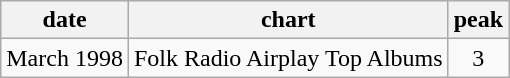<table class="wikitable" style="text-align:center">
<tr>
<th>date</th>
<th>chart</th>
<th>peak</th>
</tr>
<tr>
<td>March 1998</td>
<td>Folk Radio Airplay Top Albums</td>
<td>3</td>
</tr>
</table>
